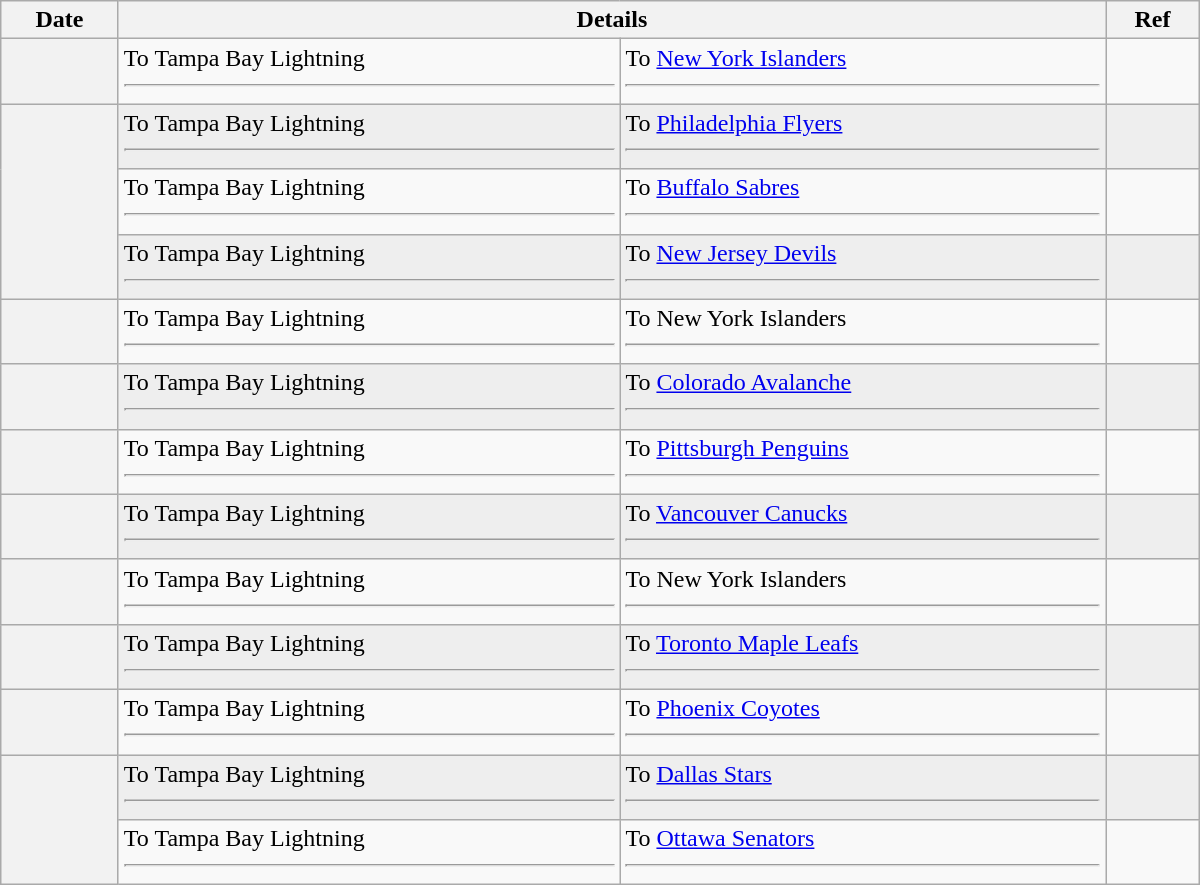<table class="wikitable plainrowheaders" style="width: 50em;">
<tr>
<th scope="col">Date</th>
<th scope="col" colspan="2">Details</th>
<th scope="col">Ref</th>
</tr>
<tr>
<th scope="row"></th>
<td valign="top">To Tampa Bay Lightning <hr> </td>
<td valign="top">To <a href='#'>New York Islanders</a> <hr> </td>
<td></td>
</tr>
<tr bgcolor="#eeeeee">
<th scope="row" rowspan=3></th>
<td valign="top">To Tampa Bay Lightning <hr> </td>
<td valign="top">To <a href='#'>Philadelphia Flyers</a> <hr> </td>
<td></td>
</tr>
<tr>
<td valign="top">To Tampa Bay Lightning <hr> </td>
<td valign="top">To <a href='#'>Buffalo Sabres</a> <hr> </td>
<td></td>
</tr>
<tr bgcolor="#eeeeee">
<td valign="top">To Tampa Bay Lightning <hr> </td>
<td valign="top">To <a href='#'>New Jersey Devils</a> <hr> </td>
<td></td>
</tr>
<tr>
<th scope="row"></th>
<td valign="top">To Tampa Bay Lightning <hr> </td>
<td valign="top">To New York Islanders <hr> </td>
<td></td>
</tr>
<tr bgcolor="#eeeeee">
<th scope="row"></th>
<td valign="top">To Tampa Bay Lightning <hr> </td>
<td valign="top">To <a href='#'>Colorado Avalanche</a> <hr> </td>
<td></td>
</tr>
<tr>
<th scope="row"></th>
<td valign="top">To Tampa Bay Lightning <hr> </td>
<td valign="top">To <a href='#'>Pittsburgh Penguins</a> <hr> </td>
<td></td>
</tr>
<tr bgcolor="#eeeeee">
<th scope="row"></th>
<td valign="top">To Tampa Bay Lightning <hr> </td>
<td valign="top">To <a href='#'>Vancouver Canucks</a> <hr> </td>
<td></td>
</tr>
<tr>
<th scope="row"></th>
<td valign="top">To Tampa Bay Lightning <hr> </td>
<td valign="top">To New York Islanders <hr> </td>
<td></td>
</tr>
<tr bgcolor="#eeeeee">
<th scope="row"></th>
<td valign="top">To Tampa Bay Lightning <hr> </td>
<td valign="top">To <a href='#'>Toronto Maple Leafs</a> <hr> </td>
<td></td>
</tr>
<tr>
<th scope="row"></th>
<td valign="top">To Tampa Bay Lightning <hr> </td>
<td valign="top">To <a href='#'>Phoenix Coyotes</a> <hr> </td>
<td></td>
</tr>
<tr bgcolor="#eeeeee">
<th scope="row" rowspan=2></th>
<td valign="top">To Tampa Bay Lightning <hr> </td>
<td valign="top">To <a href='#'>Dallas Stars</a> <hr> </td>
<td></td>
</tr>
<tr>
<td valign="top">To Tampa Bay Lightning <hr> </td>
<td valign="top">To <a href='#'>Ottawa Senators</a> <hr> </td>
<td></td>
</tr>
</table>
